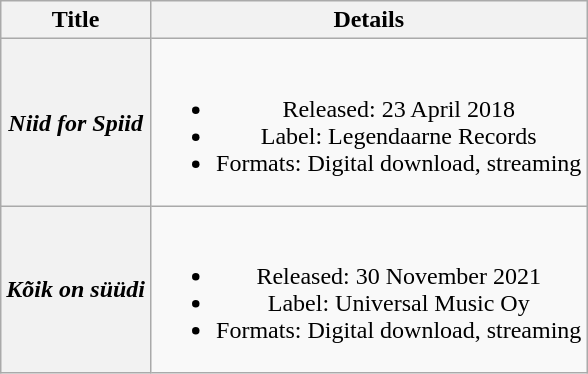<table class="wikitable plainrowheaders" style="text-align:center;" border="1">
<tr>
<th scope="col">Title</th>
<th scope="col">Details</th>
</tr>
<tr>
<th scope="row"><em>Niid for Spiid</em></th>
<td><br><ul><li>Released: 23 April 2018</li><li>Label: Legendaarne Records</li><li>Formats: Digital download, streaming</li></ul></td>
</tr>
<tr>
<th scope="row"><em>Kõik on süüdi</em></th>
<td><br><ul><li>Released: 30 November 2021</li><li>Label: Universal Music Oy</li><li>Formats: Digital download, streaming</li></ul></td>
</tr>
</table>
